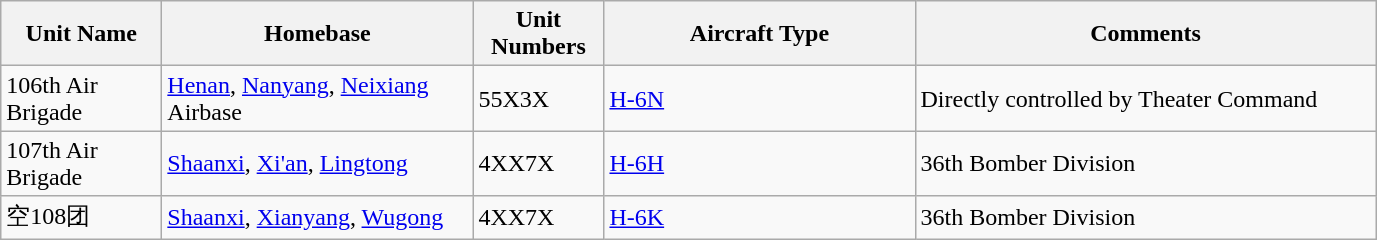<table class="wikitable">
<tr>
<th scope="col" width="100">Unit Name</th>
<th scope="col" width="200">Homebase</th>
<th scope="col" width="80">Unit Numbers</th>
<th scope="col" width="200">Aircraft Type</th>
<th scope="col" width="300">Comments</th>
</tr>
<tr>
<td>106th Air Brigade</td>
<td><a href='#'>Henan</a>, <a href='#'>Nanyang</a>, <a href='#'>Neixiang</a> Airbase</td>
<td>55X3X</td>
<td><a href='#'>H-6N</a></td>
<td>Directly controlled by Theater Command</td>
</tr>
<tr>
<td>107th Air Brigade</td>
<td><a href='#'>Shaanxi</a>, <a href='#'>Xi'an</a>, <a href='#'>Lingtong</a></td>
<td>4XX7X</td>
<td><a href='#'>H-6H</a></td>
<td>36th Bomber Division</td>
</tr>
<tr>
<td>空108团</td>
<td><a href='#'>Shaanxi</a>, <a href='#'>Xianyang</a>, <a href='#'>Wugong</a></td>
<td>4XX7X</td>
<td><a href='#'>H-6K</a></td>
<td>36th Bomber Division</td>
</tr>
</table>
